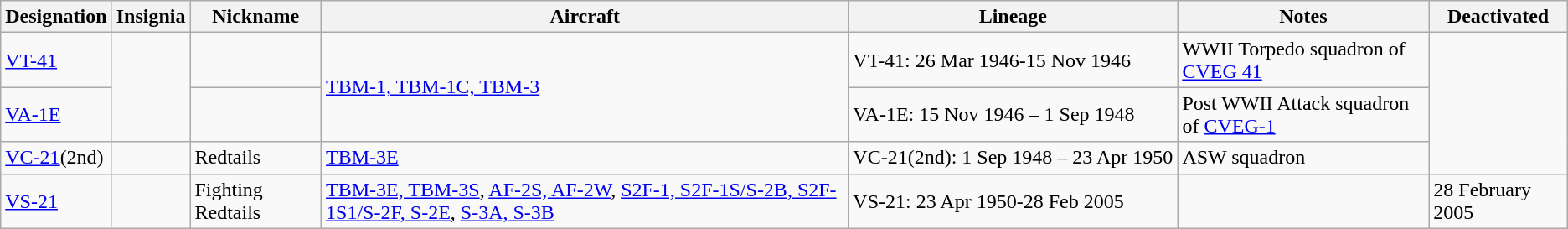<table class="wikitable">
<tr>
<th>Designation</th>
<th>Insignia</th>
<th>Nickname</th>
<th>Aircraft</th>
<th>Lineage</th>
<th>Notes</th>
<th>Deactivated</th>
</tr>
<tr>
<td><a href='#'>VT-41</a></td>
<td Rowspan="2"></td>
<td></td>
<td Rowspan="2"><a href='#'>TBM-1, TBM-1C, TBM-3</a></td>
<td>VT-41: 26 Mar 1946-15 Nov 1946</td>
<td>WWII Torpedo squadron of <a href='#'>CVEG 41</a></td>
</tr>
<tr>
<td><a href='#'>VA-1E</a></td>
<td></td>
<td>VA-1E: 15 Nov 1946 – 1 Sep 1948</td>
<td>Post WWII Attack squadron of <a href='#'>CVEG-1</a></td>
</tr>
<tr>
<td><a href='#'>VC-21</a>(2nd)</td>
<td></td>
<td>Redtails</td>
<td><a href='#'>TBM-3E</a></td>
<td style="white-space: nowrap;">VC-21(2nd): 1 Sep 1948 – 23 Apr 1950</td>
<td>ASW squadron</td>
</tr>
<tr>
<td><a href='#'>VS-21</a></td>
<td><br></td>
<td>Fighting Redtails</td>
<td><a href='#'>TBM-3E, TBM-3S</a>, <a href='#'>AF-2S, AF-2W</a>, <a href='#'>S2F-1, S2F-1S/S-2B, S2F-1S1/S-2F, S-2E</a>, <a href='#'>S-3A, S-3B</a></td>
<td>VS-21: 23 Apr 1950-28 Feb 2005</td>
<td></td>
<td>28 February 2005</td>
</tr>
</table>
